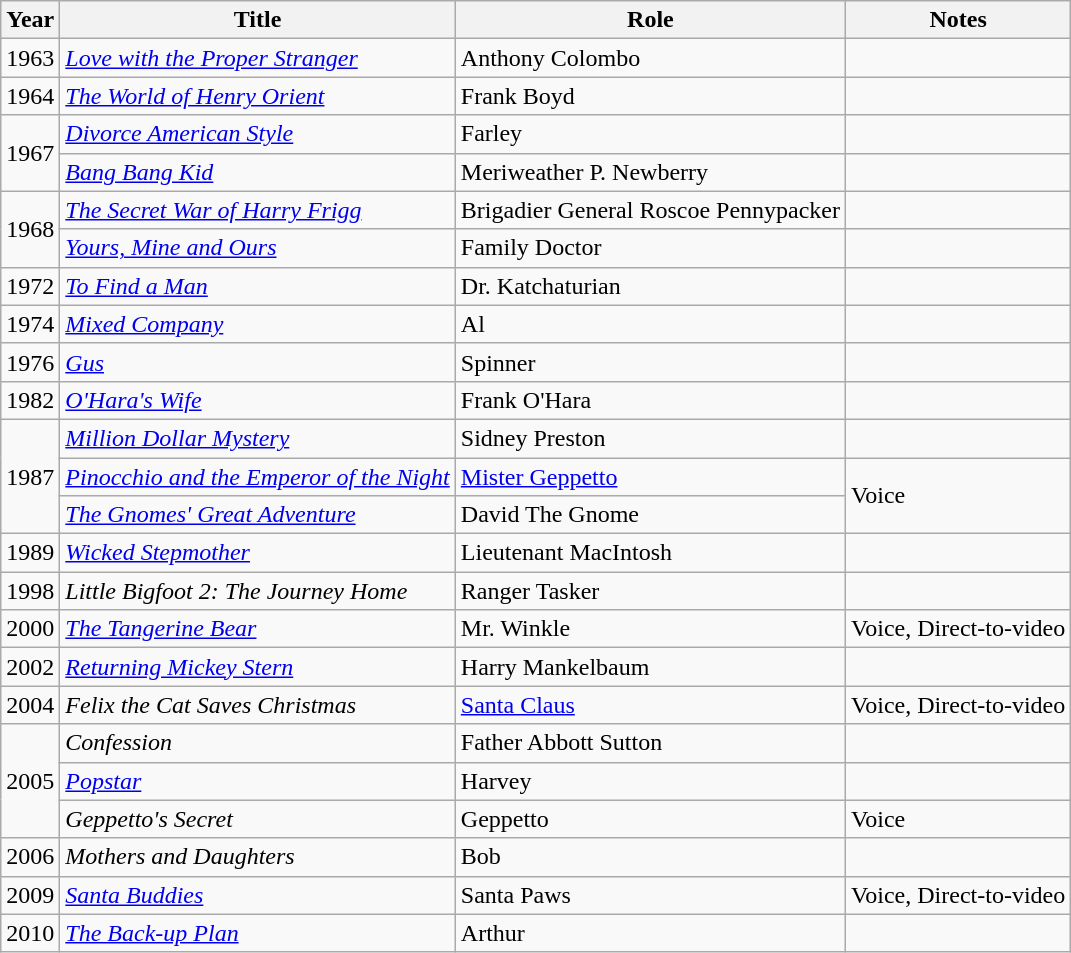<table class="wikitable sortable">
<tr>
<th>Year</th>
<th>Title</th>
<th>Role</th>
<th>Notes</th>
</tr>
<tr>
<td>1963</td>
<td><em><a href='#'>Love with the Proper Stranger</a></em></td>
<td>Anthony Colombo</td>
<td></td>
</tr>
<tr>
<td>1964</td>
<td><em><a href='#'>The World of Henry Orient</a></em></td>
<td>Frank Boyd</td>
<td></td>
</tr>
<tr>
<td rowspan=2>1967</td>
<td><em><a href='#'>Divorce American Style</a></em></td>
<td>Farley</td>
<td></td>
</tr>
<tr>
<td><em><a href='#'>Bang Bang Kid</a></em></td>
<td>Meriweather P. Newberry</td>
<td></td>
</tr>
<tr>
<td rowspan=2>1968</td>
<td><em><a href='#'>The Secret War of Harry Frigg</a></em></td>
<td>Brigadier General Roscoe Pennypacker</td>
<td></td>
</tr>
<tr>
<td><em><a href='#'>Yours, Mine and Ours</a></em></td>
<td>Family Doctor</td>
<td></td>
</tr>
<tr>
<td>1972</td>
<td><em><a href='#'>To Find a Man</a></em></td>
<td>Dr. Katchaturian</td>
<td></td>
</tr>
<tr>
<td>1974</td>
<td><em><a href='#'>Mixed Company</a></em></td>
<td>Al</td>
<td></td>
</tr>
<tr>
<td>1976</td>
<td><em><a href='#'>Gus</a></em></td>
<td>Spinner</td>
<td></td>
</tr>
<tr>
<td>1982</td>
<td><em><a href='#'>O'Hara's Wife</a></em></td>
<td>Frank O'Hara</td>
<td></td>
</tr>
<tr>
<td rowspan=3>1987</td>
<td><em><a href='#'>Million Dollar Mystery</a></em></td>
<td>Sidney Preston</td>
<td></td>
</tr>
<tr>
<td><em><a href='#'>Pinocchio and the Emperor of the Night</a></em></td>
<td><a href='#'>Mister Geppetto</a></td>
<td rowspan="2">Voice</td>
</tr>
<tr>
<td><em><a href='#'>The Gnomes' Great Adventure</a></em></td>
<td>David The Gnome</td>
</tr>
<tr>
<td>1989</td>
<td><em><a href='#'>Wicked Stepmother</a></em></td>
<td>Lieutenant MacIntosh</td>
<td></td>
</tr>
<tr>
<td>1998</td>
<td><em>Little Bigfoot 2: The Journey Home</em></td>
<td>Ranger Tasker</td>
<td></td>
</tr>
<tr>
<td>2000</td>
<td><em><a href='#'>The Tangerine Bear</a></em></td>
<td>Mr. Winkle</td>
<td>Voice, Direct-to-video</td>
</tr>
<tr>
<td>2002</td>
<td><em><a href='#'>Returning Mickey Stern</a></em></td>
<td>Harry Mankelbaum</td>
<td></td>
</tr>
<tr>
<td>2004</td>
<td><em>Felix the Cat Saves Christmas</em></td>
<td><a href='#'>Santa Claus</a></td>
<td>Voice, Direct-to-video</td>
</tr>
<tr>
<td rowspan=3>2005</td>
<td><em>Confession</em></td>
<td>Father Abbott Sutton</td>
<td></td>
</tr>
<tr>
<td><em><a href='#'>Popstar</a></em></td>
<td>Harvey</td>
<td></td>
</tr>
<tr>
<td><em>Geppetto's Secret</em></td>
<td>Geppetto</td>
<td>Voice</td>
</tr>
<tr>
<td>2006</td>
<td><em>Mothers and Daughters</em></td>
<td>Bob</td>
<td></td>
</tr>
<tr>
<td>2009</td>
<td><em><a href='#'>Santa Buddies</a></em></td>
<td>Santa Paws</td>
<td>Voice, Direct-to-video</td>
</tr>
<tr>
<td>2010</td>
<td><em><a href='#'>The Back-up Plan</a></em></td>
<td>Arthur</td>
<td></td>
</tr>
</table>
